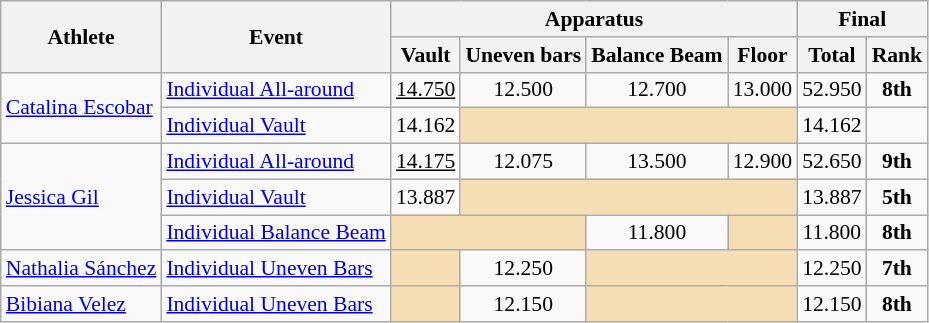<table class="wikitable" style="font-size:90%">
<tr>
<th rowspan="2">Athlete</th>
<th rowspan="2">Event</th>
<th colspan = "4">Apparatus</th>
<th colspan = "2">Final</th>
</tr>
<tr>
<th>Vault</th>
<th>Uneven bars</th>
<th>Balance Beam</th>
<th>Floor</th>
<th>Total</th>
<th>Rank</th>
</tr>
<tr>
<td rowspan=2><a href='#'>Catalina Escobar</a></td>
<td><a href='#'>Individual All-around</a></td>
<td align=center><u>14.750</u></td>
<td align=center>12.500</td>
<td align=center>12.700</td>
<td align=center>13.000</td>
<td align=center>52.950</td>
<td align=center><strong>8th</strong></td>
</tr>
<tr>
<td><a href='#'>Individual Vault</a></td>
<td align=center>14.162</td>
<td align=center colspan=3 bgcolor=wheat></td>
<td align=center>14.162</td>
<td align=center></td>
</tr>
<tr>
<td rowspan=3><a href='#'>Jessica Gil</a></td>
<td><a href='#'>Individual All-around</a></td>
<td align=center><u>14.175</u></td>
<td align=center>12.075</td>
<td align=center>13.500</td>
<td align=center>12.900</td>
<td align=center>52.650</td>
<td align=center><strong>9th</strong></td>
</tr>
<tr>
<td><a href='#'>Individual Vault</a></td>
<td align=center>13.887</td>
<td align=center colspan=3 bgcolor=wheat></td>
<td align=center>13.887</td>
<td align=center><strong>5th</strong></td>
</tr>
<tr>
<td><a href='#'>Individual Balance Beam</a></td>
<td align=center colspan=2 bgcolor=wheat></td>
<td align=center>11.800</td>
<td align=center bgcolor=wheat></td>
<td align=center>11.800</td>
<td align=center><strong>8th</strong></td>
</tr>
<tr>
<td><a href='#'>Nathalia Sánchez</a></td>
<td><a href='#'>Individual Uneven Bars</a></td>
<td align=center bgcolor=wheat></td>
<td align=center>12.250</td>
<td align=center colspan=2 bgcolor=wheat></td>
<td align=center>12.250</td>
<td align=center><strong>7th</strong></td>
</tr>
<tr>
<td><a href='#'>Bibiana Velez</a></td>
<td><a href='#'>Individual Uneven Bars</a></td>
<td align=center bgcolor=wheat></td>
<td align=center>12.150</td>
<td align=center colspan=2 bgcolor=wheat></td>
<td align=center>12.150</td>
<td align=center><strong>8th</strong></td>
</tr>
</table>
